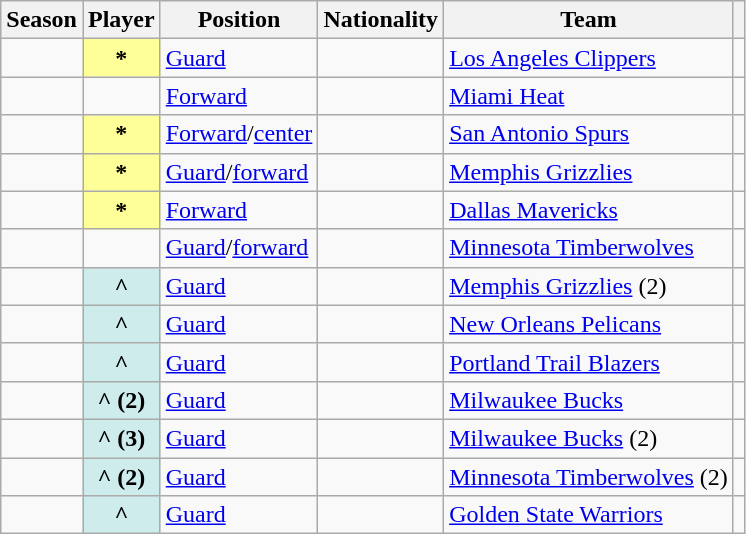<table class="wikitable plainrowheaders sortable" summary="Season (sortable), Player (sortable), Position (sortable), Nationality (sortable), Team (sortable) and References">
<tr>
<th scope="col">Season</th>
<th scope="col">Player</th>
<th scope="col">Position</th>
<th scope="col">Nationality</th>
<th scope="col">Team</th>
<th scope="col" class="unsortable"></th>
</tr>
<tr>
<td></td>
<th scope="row" style="background-color:#FFFF99">*</th>
<td><a href='#'>Guard</a></td>
<td></td>
<td><a href='#'>Los Angeles Clippers</a></td>
<td align=center></td>
</tr>
<tr>
<td></td>
<th scope="row" style="background-color:transparent"></th>
<td><a href='#'>Forward</a></td>
<td></td>
<td><a href='#'>Miami Heat</a></td>
<td align=center></td>
</tr>
<tr>
<td></td>
<th scope="row" style="background-color:#FFFF99">*</th>
<td><a href='#'>Forward</a>/<a href='#'>center</a></td>
<td></td>
<td><a href='#'>San Antonio Spurs</a></td>
<td align=center></td>
</tr>
<tr>
<td></td>
<th scope="row" style="background-color:#FFFF99">*</th>
<td><a href='#'>Guard</a>/<a href='#'>forward</a></td>
<td></td>
<td><a href='#'>Memphis Grizzlies</a></td>
<td align=center></td>
</tr>
<tr>
<td></td>
<th scope="row" style="background-color:#FFFF99;">*</th>
<td><a href='#'>Forward</a></td>
<td></td>
<td><a href='#'>Dallas Mavericks</a></td>
<td align=center></td>
</tr>
<tr>
<td></td>
<th scope="row" style="background-color:transparent;"></th>
<td><a href='#'>Guard</a>/<a href='#'>forward</a></td>
<td></td>
<td><a href='#'>Minnesota Timberwolves</a></td>
<td align=center></td>
</tr>
<tr>
<td></td>
<th scope="row" style="background-color:#CFECEC;">^</th>
<td><a href='#'>Guard</a></td>
<td></td>
<td><a href='#'>Memphis Grizzlies</a>  (2)</td>
<td align=center></td>
</tr>
<tr>
<td></td>
<th scope="row" style="background-color:#CFECEC;">^</th>
<td><a href='#'>Guard</a></td>
<td></td>
<td><a href='#'>New Orleans Pelicans</a></td>
<td align=center></td>
</tr>
<tr>
<td></td>
<th scope="row" style="background-color:#CFECEC;">^</th>
<td><a href='#'>Guard</a></td>
<td></td>
<td><a href='#'>Portland Trail Blazers</a></td>
<td align=center></td>
</tr>
<tr>
<td></td>
<th scope="row" style="background-color:#CFECEC;">^ (2)</th>
<td><a href='#'>Guard</a></td>
<td></td>
<td><a href='#'>Milwaukee Bucks</a></td>
<td align=center></td>
</tr>
<tr>
<td></td>
<th scope="row" style="background-color:#CFECEC;">^ (3)</th>
<td><a href='#'>Guard</a></td>
<td></td>
<td><a href='#'>Milwaukee Bucks</a> (2)</td>
<td align=center></td>
</tr>
<tr>
<td></td>
<th scope="row" style="background-color:#CFECEC;">^ (2)</th>
<td><a href='#'>Guard</a></td>
<td></td>
<td><a href='#'>Minnesota Timberwolves</a> (2)</td>
<td align=center></td>
</tr>
<tr>
<td></td>
<th scope="row" style="background-color:#CFECEC;">^</th>
<td><a href='#'>Guard</a></td>
<td></td>
<td><a href='#'>Golden State Warriors</a></td>
<td align=center></td>
</tr>
</table>
